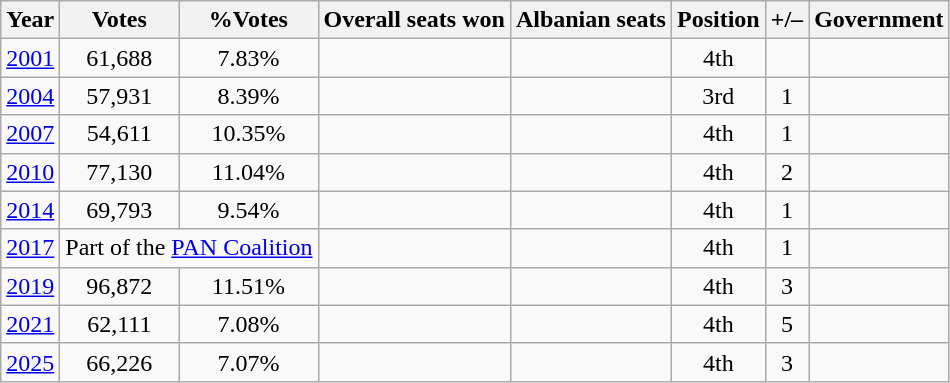<table class=wikitable style=text-align:center>
<tr>
<th>Year</th>
<th>Votes</th>
<th>%Votes</th>
<th>Overall seats won</th>
<th>Albanian seats</th>
<th>Position</th>
<th>+/–</th>
<th>Government</th>
</tr>
<tr>
<td><a href='#'>2001</a></td>
<td>61,688</td>
<td>7.83%</td>
<td></td>
<td></td>
<td> 4th</td>
<td></td>
<td></td>
</tr>
<tr>
<td><a href='#'>2004</a></td>
<td>57,931</td>
<td>8.39%</td>
<td></td>
<td></td>
<td> 3rd</td>
<td> 1</td>
<td></td>
</tr>
<tr>
<td><a href='#'>2007</a></td>
<td>54,611</td>
<td>10.35%</td>
<td></td>
<td></td>
<td> 4th</td>
<td> 1</td>
<td></td>
</tr>
<tr>
<td><a href='#'>2010</a></td>
<td>77,130</td>
<td>11.04%</td>
<td></td>
<td></td>
<td> 4th</td>
<td> 2</td>
<td></td>
</tr>
<tr>
<td><a href='#'>2014</a></td>
<td>69,793</td>
<td>9.54%</td>
<td></td>
<td></td>
<td> 4th</td>
<td> 1</td>
<td></td>
</tr>
<tr>
<td><a href='#'>2017</a></td>
<td colspan=2>Part of the <a href='#'>PAN Coalition</a></td>
<td></td>
<td></td>
<td> 4th</td>
<td> 1</td>
<td></td>
</tr>
<tr>
<td><a href='#'>2019</a></td>
<td>96,872</td>
<td>11.51%</td>
<td></td>
<td></td>
<td> 4th</td>
<td> 3</td>
<td></td>
</tr>
<tr>
<td><a href='#'>2021</a></td>
<td>62,111</td>
<td>7.08%</td>
<td></td>
<td></td>
<td> 4th</td>
<td> 5</td>
<td></td>
</tr>
<tr>
<td><a href='#'>2025</a></td>
<td>66,226</td>
<td>7.07%</td>
<td></td>
<td></td>
<td> 4th</td>
<td> 3</td>
<td></td>
</tr>
</table>
